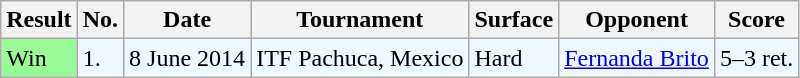<table class="sortable wikitable">
<tr>
<th>Result</th>
<th>No.</th>
<th>Date</th>
<th>Tournament</th>
<th>Surface</th>
<th>Opponent</th>
<th class="unsortable">Score</th>
</tr>
<tr style="background:#f0f8ff;">
<td bgcolor="98FB98">Win</td>
<td>1.</td>
<td>8 June 2014</td>
<td>ITF Pachuca, Mexico</td>
<td>Hard</td>
<td> <a href='#'>Fernanda Brito</a></td>
<td>5–3 ret.</td>
</tr>
</table>
